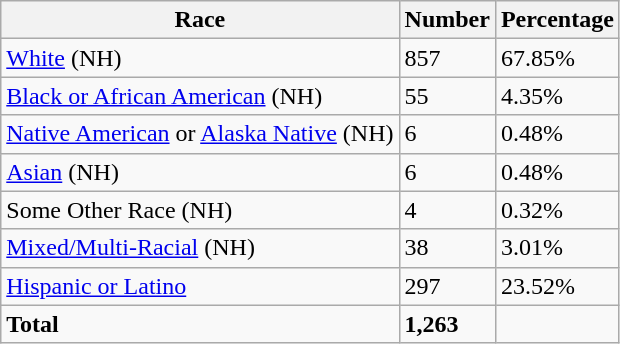<table class="wikitable">
<tr>
<th>Race</th>
<th>Number</th>
<th>Percentage</th>
</tr>
<tr>
<td><a href='#'>White</a> (NH)</td>
<td>857</td>
<td>67.85%</td>
</tr>
<tr>
<td><a href='#'>Black or African American</a> (NH)</td>
<td>55</td>
<td>4.35%</td>
</tr>
<tr>
<td><a href='#'>Native American</a> or <a href='#'>Alaska Native</a> (NH)</td>
<td>6</td>
<td>0.48%</td>
</tr>
<tr>
<td><a href='#'>Asian</a> (NH)</td>
<td>6</td>
<td>0.48%</td>
</tr>
<tr>
<td>Some Other Race (NH)</td>
<td>4</td>
<td>0.32%</td>
</tr>
<tr>
<td><a href='#'>Mixed/Multi-Racial</a> (NH)</td>
<td>38</td>
<td>3.01%</td>
</tr>
<tr>
<td><a href='#'>Hispanic or Latino</a></td>
<td>297</td>
<td>23.52%</td>
</tr>
<tr>
<td><strong>Total</strong></td>
<td><strong>1,263</strong></td>
<td></td>
</tr>
</table>
